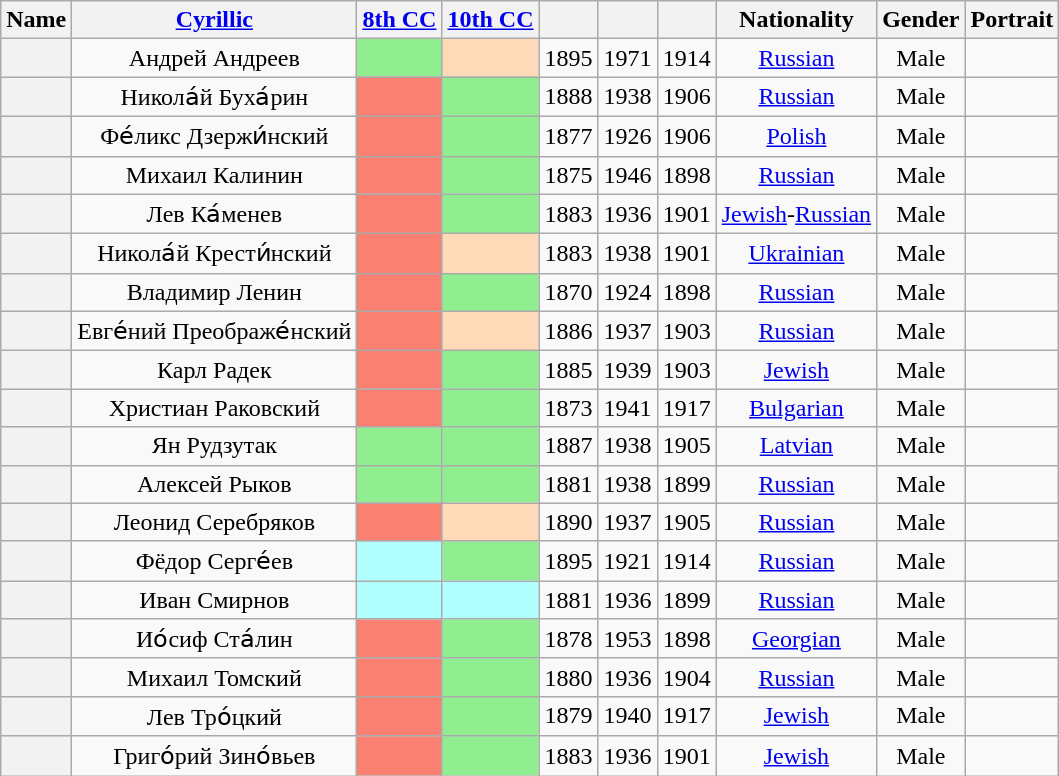<table class="wikitable sortable" style=text-align:center>
<tr>
<th scope="col">Name</th>
<th scope="col" class="unsortable"><a href='#'>Cyrillic</a></th>
<th scope="col"><a href='#'>8th CC</a></th>
<th scope="col"><a href='#'>10th CC</a></th>
<th scope="col"></th>
<th scope="col"></th>
<th scope="col"></th>
<th scope="col">Nationality</th>
<th scope="col">Gender</th>
<th scope="col" class="unsortable">Portrait</th>
</tr>
<tr>
<th align="center" scope="row" style="font-weight:normal;"></th>
<td>Андрей Андреев</td>
<td bgcolor = LightGreen></td>
<td bgcolor = PeachPuff></td>
<td>1895</td>
<td>1971</td>
<td>1914</td>
<td><a href='#'>Russian</a></td>
<td>Male</td>
<td></td>
</tr>
<tr>
<th align="center" scope="row" style="font-weight:normal;"></th>
<td>Никола́й Буха́рин</td>
<td bgcolor = Salmon></td>
<td bgcolor = LightGreen></td>
<td>1888</td>
<td>1938</td>
<td>1906</td>
<td><a href='#'>Russian</a></td>
<td>Male</td>
<td></td>
</tr>
<tr>
<th align="center" scope="row" style="font-weight:normal;"></th>
<td>Фе́ликс Дзержи́нский</td>
<td bgcolor = Salmon></td>
<td bgcolor = LightGreen></td>
<td>1877</td>
<td>1926</td>
<td>1906</td>
<td><a href='#'>Polish</a></td>
<td>Male</td>
<td></td>
</tr>
<tr>
<th align="center" scope="row" style="font-weight:normal;"></th>
<td>Михаил Калинин</td>
<td bgcolor = Salmon></td>
<td bgcolor = LightGreen></td>
<td>1875</td>
<td>1946</td>
<td>1898</td>
<td><a href='#'>Russian</a></td>
<td>Male</td>
<td></td>
</tr>
<tr>
<th align="center" scope="row" style="font-weight:normal;"></th>
<td>Лев Ка́менев</td>
<td bgcolor = Salmon></td>
<td bgcolor = LightGreen></td>
<td>1883</td>
<td>1936</td>
<td>1901</td>
<td><a href='#'>Jewish</a>-<a href='#'>Russian</a><br></td>
<td>Male</td>
<td></td>
</tr>
<tr>
<th align="center" scope="row" style="font-weight:normal;"></th>
<td>Никола́й Крести́нский</td>
<td bgcolor = Salmon></td>
<td bgcolor = PeachPuff></td>
<td>1883</td>
<td>1938</td>
<td>1901</td>
<td><a href='#'>Ukrainian</a></td>
<td>Male</td>
<td></td>
</tr>
<tr>
<th align="center" scope="row" style="font-weight:normal;"></th>
<td>Владимир Ленин</td>
<td bgcolor = Salmon></td>
<td bgcolor = LightGreen></td>
<td>1870</td>
<td>1924</td>
<td>1898</td>
<td><a href='#'>Russian</a></td>
<td>Male</td>
<td></td>
</tr>
<tr>
<th align="center" scope="row" style="font-weight:normal;"></th>
<td>Евге́ний Преображе́нский</td>
<td bgcolor = Salmon></td>
<td bgcolor = PeachPuff></td>
<td>1886</td>
<td>1937</td>
<td>1903</td>
<td><a href='#'>Russian</a></td>
<td>Male</td>
<td></td>
</tr>
<tr>
<th align="center" scope="row" style="font-weight:normal;"></th>
<td>Карл Радек</td>
<td bgcolor = Salmon></td>
<td bgcolor = LightGreen></td>
<td>1885</td>
<td>1939</td>
<td>1903</td>
<td><a href='#'>Jewish</a></td>
<td>Male</td>
<td></td>
</tr>
<tr>
<th align="center" scope="row" style="font-weight:normal;"></th>
<td>Христиан Раковский</td>
<td bgcolor = Salmon></td>
<td bgcolor = LightGreen></td>
<td>1873</td>
<td>1941</td>
<td>1917</td>
<td><a href='#'>Bulgarian</a></td>
<td>Male</td>
<td></td>
</tr>
<tr>
<th align="center" scope="row" style="font-weight:normal;"></th>
<td>Ян Рудзутак</td>
<td bgcolor = LightGreen></td>
<td bgcolor = LightGreen></td>
<td>1887</td>
<td>1938</td>
<td>1905</td>
<td><a href='#'>Latvian</a></td>
<td>Male</td>
<td></td>
</tr>
<tr>
<th align="center" scope="row" style="font-weight:normal;"></th>
<td>Алексей Рыков</td>
<td bgcolor = LightGreen></td>
<td bgcolor = LightGreen></td>
<td>1881</td>
<td>1938</td>
<td>1899</td>
<td><a href='#'>Russian</a></td>
<td>Male</td>
<td></td>
</tr>
<tr>
<th align="center" scope="row" style="font-weight:normal;"></th>
<td>Леонид Серебряков</td>
<td bgcolor = Salmon></td>
<td bgcolor = PeachPuff></td>
<td>1890</td>
<td>1937</td>
<td>1905</td>
<td><a href='#'>Russian</a></td>
<td>Male</td>
<td></td>
</tr>
<tr>
<th align="center" scope="row" style="font-weight:normal;"></th>
<td>Фёдор Серге́ев</td>
<td bgcolor = #B2FFFF></td>
<td bgcolor = LightGreen></td>
<td>1895</td>
<td>1921</td>
<td>1914</td>
<td><a href='#'>Russian</a></td>
<td>Male</td>
<td></td>
</tr>
<tr>
<th align="center" scope="row" style="font-weight:normal;"></th>
<td>Иван Смирнов</td>
<td bgcolor = #B2FFFF></td>
<td bgcolor = #B2FFFF></td>
<td>1881</td>
<td>1936</td>
<td>1899</td>
<td><a href='#'>Russian</a></td>
<td>Male</td>
<td></td>
</tr>
<tr>
<th align="center" scope="row" style="font-weight:normal;"></th>
<td>Ио́сиф Ста́лин</td>
<td bgcolor = Salmon></td>
<td bgcolor = LightGreen></td>
<td>1878</td>
<td>1953</td>
<td>1898</td>
<td><a href='#'>Georgian</a></td>
<td>Male</td>
<td></td>
</tr>
<tr>
<th align="center" scope="row" style="font-weight:normal;"></th>
<td>Михаил Томский</td>
<td bgcolor = Salmon></td>
<td bgcolor = LightGreen></td>
<td>1880</td>
<td>1936</td>
<td>1904</td>
<td><a href='#'>Russian</a></td>
<td>Male</td>
<td></td>
</tr>
<tr>
<th align="center" scope="row" style="font-weight:normal;"></th>
<td>Лев Тро́цкий</td>
<td bgcolor = Salmon></td>
<td bgcolor = LightGreen></td>
<td>1879</td>
<td>1940</td>
<td>1917</td>
<td><a href='#'>Jewish</a></td>
<td>Male</td>
<td></td>
</tr>
<tr>
<th align="center" scope="row" style="font-weight:normal;"></th>
<td>Григо́рий Зино́вьев</td>
<td bgcolor = Salmon></td>
<td bgcolor = LightGreen></td>
<td>1883</td>
<td>1936</td>
<td>1901</td>
<td><a href='#'>Jewish</a></td>
<td>Male</td>
<td></td>
</tr>
</table>
